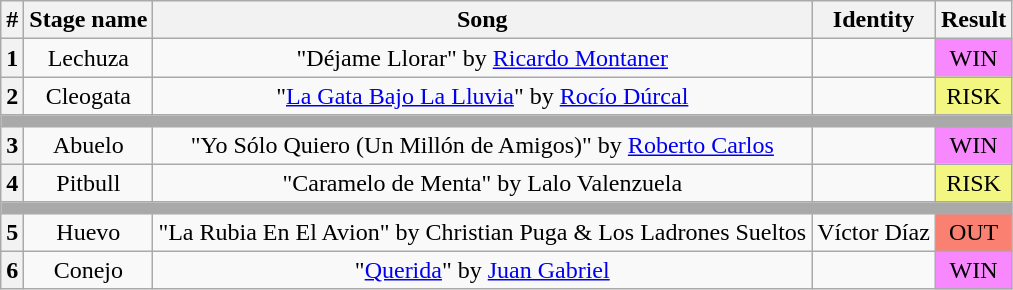<table class="wikitable plainrowheaders" style="text-align: center;">
<tr>
<th>#</th>
<th>Stage name</th>
<th>Song</th>
<th>Identity</th>
<th>Result</th>
</tr>
<tr>
<th>1</th>
<td>Lechuza</td>
<td>"Déjame Llorar" by <a href='#'>Ricardo Montaner</a></td>
<td></td>
<td bgcolor=#F888FD>WIN</td>
</tr>
<tr>
<th>2</th>
<td>Cleogata</td>
<td>"<a href='#'>La Gata Bajo La Lluvia</a>" by <a href='#'>Rocío Dúrcal</a></td>
<td></td>
<td bgcolor=#F3F781>RISK</td>
</tr>
<tr>
<td colspan="5" style="background:darkgray"></td>
</tr>
<tr>
<th>3</th>
<td>Abuelo</td>
<td>"Yo Sólo Quiero (Un Millón de Amigos)" by <a href='#'>Roberto Carlos</a></td>
<td></td>
<td bgcolor=#F888FD>WIN</td>
</tr>
<tr>
<th>4</th>
<td>Pitbull</td>
<td>"Caramelo de Menta" by Lalo Valenzuela</td>
<td></td>
<td bgcolor=#F3F781>RISK</td>
</tr>
<tr>
<td colspan="5" style="background:darkgray"></td>
</tr>
<tr>
<th>5</th>
<td>Huevo</td>
<td>"La Rubia En El Avion" by Christian Puga & Los Ladrones Sueltos</td>
<td>Víctor Díaz</td>
<td bgcolor=salmon>OUT</td>
</tr>
<tr>
<th>6</th>
<td>Conejo</td>
<td>"<a href='#'>Querida</a>" by <a href='#'>Juan Gabriel</a></td>
<td></td>
<td bgcolor=#F888FD>WIN</td>
</tr>
</table>
